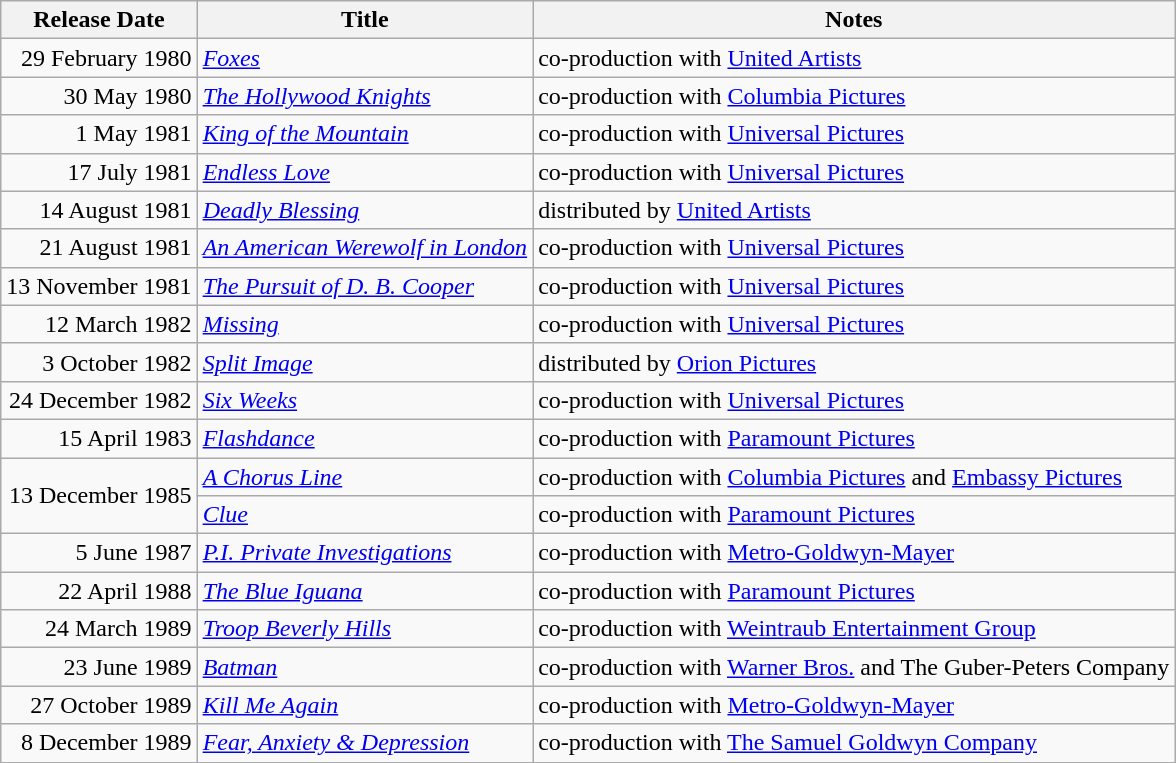<table class="wikitable sortable">
<tr>
<th>Release Date</th>
<th>Title</th>
<th>Notes</th>
</tr>
<tr>
<td align="right">29 February 1980</td>
<td><em><a href='#'>Foxes</a></em></td>
<td>co-production with <a href='#'>United Artists</a></td>
</tr>
<tr>
<td align="right">30 May 1980</td>
<td><em><a href='#'>The Hollywood Knights</a></em></td>
<td>co-production with <a href='#'>Columbia Pictures</a></td>
</tr>
<tr>
<td align="right">1 May 1981</td>
<td><em><a href='#'>King of the Mountain</a></em></td>
<td>co-production with <a href='#'>Universal Pictures</a></td>
</tr>
<tr>
<td align="right">17 July 1981</td>
<td><em><a href='#'>Endless Love</a></em></td>
<td>co-production with <a href='#'>Universal Pictures</a></td>
</tr>
<tr>
<td align="right">14 August 1981</td>
<td><em><a href='#'>Deadly Blessing</a></em></td>
<td>distributed by <a href='#'>United Artists</a></td>
</tr>
<tr>
<td align="right">21 August 1981</td>
<td><em><a href='#'>An American Werewolf in London</a></em></td>
<td>co-production with <a href='#'>Universal Pictures</a></td>
</tr>
<tr>
<td align="right">13 November 1981</td>
<td><em><a href='#'>The Pursuit of D. B. Cooper</a></em></td>
<td>co-production with <a href='#'>Universal Pictures</a></td>
</tr>
<tr>
<td align="right">12 March 1982</td>
<td><em><a href='#'>Missing</a></em></td>
<td>co-production with <a href='#'>Universal Pictures</a></td>
</tr>
<tr>
<td align="right">3 October 1982</td>
<td><em><a href='#'>Split Image</a></em></td>
<td>distributed by <a href='#'>Orion Pictures</a></td>
</tr>
<tr>
<td align="right">24 December 1982</td>
<td><em><a href='#'>Six Weeks</a></em></td>
<td>co-production with <a href='#'>Universal Pictures</a></td>
</tr>
<tr>
<td align="right">15 April 1983</td>
<td><em><a href='#'>Flashdance</a></em></td>
<td>co-production with <a href='#'>Paramount Pictures</a></td>
</tr>
<tr>
<td align="right" rowspan="2">13 December 1985</td>
<td><em><a href='#'>A Chorus Line</a></em></td>
<td>co-production with <a href='#'>Columbia Pictures</a> and <a href='#'>Embassy Pictures</a></td>
</tr>
<tr>
<td><em><a href='#'>Clue</a></em></td>
<td>co-production with <a href='#'>Paramount Pictures</a></td>
</tr>
<tr>
<td align="right">5 June 1987</td>
<td><em><a href='#'>P.I. Private Investigations</a></em></td>
<td>co-production with <a href='#'>Metro-Goldwyn-Mayer</a></td>
</tr>
<tr>
<td align="right">22 April 1988</td>
<td><em><a href='#'>The Blue Iguana</a></em></td>
<td>co-production with <a href='#'>Paramount Pictures</a></td>
</tr>
<tr>
<td align="right">24 March 1989</td>
<td><em><a href='#'>Troop Beverly Hills</a></em></td>
<td>co-production with <a href='#'>Weintraub Entertainment Group</a></td>
</tr>
<tr>
<td align="right">23 June 1989</td>
<td><em><a href='#'>Batman</a></em></td>
<td>co-production with <a href='#'>Warner Bros.</a> and The Guber-Peters Company</td>
</tr>
<tr>
<td align="right">27 October 1989</td>
<td><em><a href='#'>Kill Me Again</a></em></td>
<td>co-production with <a href='#'>Metro-Goldwyn-Mayer</a></td>
</tr>
<tr>
<td align="right">8 December 1989</td>
<td><em><a href='#'>Fear, Anxiety & Depression</a></em></td>
<td>co-production with <a href='#'>The Samuel Goldwyn Company</a></td>
</tr>
</table>
